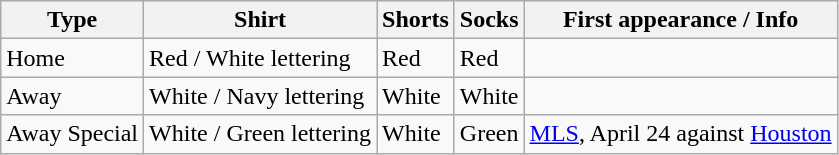<table class="wikitable">
<tr>
<th>Type</th>
<th>Shirt</th>
<th>Shorts</th>
<th>Socks</th>
<th>First appearance / Info</th>
</tr>
<tr>
<td>Home</td>
<td>Red / White lettering</td>
<td>Red</td>
<td>Red</td>
<td></td>
</tr>
<tr>
<td>Away</td>
<td>White / Navy lettering</td>
<td>White</td>
<td>White</td>
<td></td>
</tr>
<tr>
<td>Away Special</td>
<td>White / Green lettering</td>
<td>White</td>
<td>Green</td>
<td><a href='#'>MLS</a>, April 24 against <a href='#'>Houston</a></td>
</tr>
</table>
